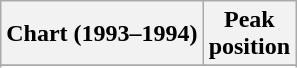<table class="wikitable sortable">
<tr>
<th align="left">Chart (1993–1994)</th>
<th align="center">Peak<br>position</th>
</tr>
<tr>
</tr>
<tr>
</tr>
</table>
